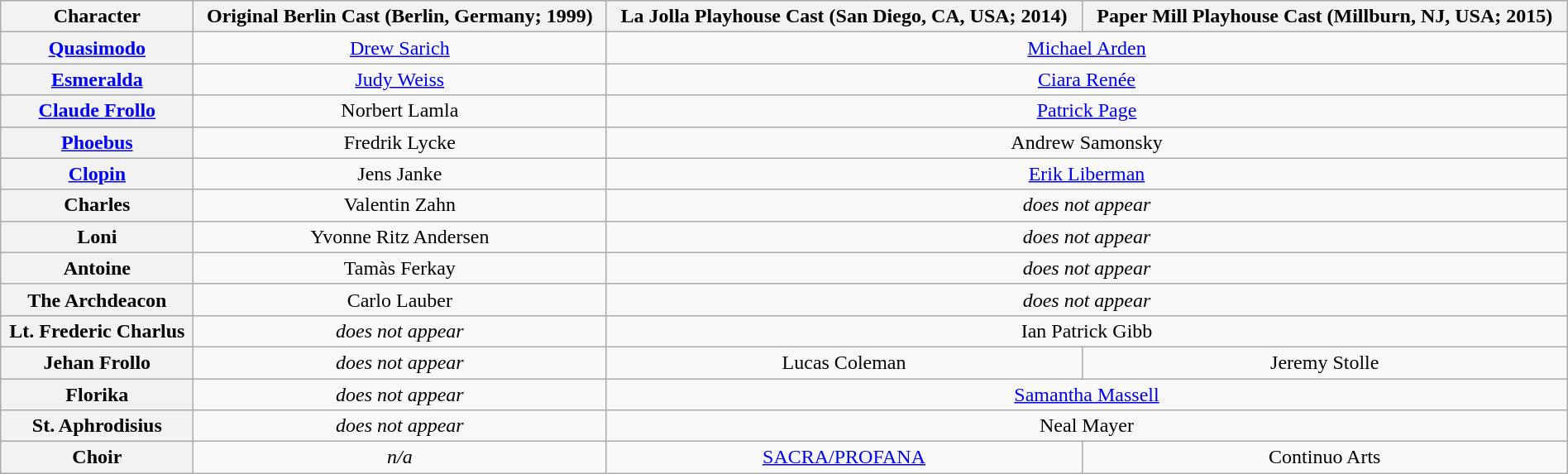<table class="wikitable sortable" style="font-size: 100%; width:100%; text-align: center">
<tr>
<th scope="col">Character</th>
<th scope="col" class="unsortable">Original Berlin Cast (Berlin, Germany; 1999)</th>
<th scope="col" class="unsortable">La Jolla Playhouse Cast (San Diego, CA, USA; 2014)</th>
<th scope="col" class="unsortable">Paper Mill Playhouse Cast (Millburn, NJ, USA; 2015)</th>
</tr>
<tr>
<th scope="row"><a href='#'>Quasimodo</a></th>
<td align="center" colspan="1"><a href='#'>Drew Sarich</a></td>
<td align="center" colspan="2"><a href='#'>Michael Arden</a></td>
</tr>
<tr>
<th scope="row"><a href='#'>Esmeralda</a></th>
<td align="center" colspan="1"><a href='#'>Judy Weiss</a></td>
<td align="center" colspan="2"><a href='#'>Ciara Renée</a></td>
</tr>
<tr>
<th scope="row"><a href='#'>Claude Frollo</a></th>
<td align="center" colspan="1">Norbert Lamla</td>
<td align="center" colspan="2"><a href='#'>Patrick Page</a></td>
</tr>
<tr>
<th scope="row"><a href='#'>Phoebus</a></th>
<td align="center" colspan="1">Fredrik Lycke</td>
<td align="center" colspan="2">Andrew Samonsky</td>
</tr>
<tr>
<th scope="row"><a href='#'>Clopin</a></th>
<td align="center" colspan="1">Jens Janke</td>
<td align="center" colspan="2"><a href='#'>Erik Liberman</a></td>
</tr>
<tr>
<th scope="row">Charles</th>
<td align="center" colspan="1">Valentin Zahn</td>
<td colspan="2" align="center"><em>does not appear</em></td>
</tr>
<tr>
<th scope="row">Loni</th>
<td align="center" colspan="1">Yvonne Ritz Andersen</td>
<td colspan="2" align="center"><em>does not appear</em></td>
</tr>
<tr>
<th scope="row">Antoine</th>
<td align="center" colspan="1">Tamàs Ferkay</td>
<td colspan="2" align="center"><em>does not appear</em></td>
</tr>
<tr>
<th scope="row">The Archdeacon</th>
<td align="center" colspan="1">Carlo Lauber</td>
<td colspan="2" align="center"><em>does not appear</em></td>
</tr>
<tr>
<th scope="row">Lt. Frederic Charlus</th>
<td align="center" colspan="1"><em>does not appear</em></td>
<td align="center" colspan="2">Ian Patrick Gibb</td>
</tr>
<tr>
<th scope="row">Jehan Frollo</th>
<td align="center" colspan="1"><em>does not appear</em></td>
<td align="center" colspan="1">Lucas Coleman</td>
<td align="center" colspan="1">Jeremy Stolle</td>
</tr>
<tr>
<th scope="row">Florika</th>
<td align="center" colspan="1"><em>does not appear</em></td>
<td align="center" colspan="2"><a href='#'>Samantha Massell</a></td>
</tr>
<tr>
<th scope="row">St. Aphrodisius</th>
<td align="center" colspan="1"><em>does not appear</em></td>
<td align="center" colspan="2">Neal Mayer</td>
</tr>
<tr>
<th scope="row">Choir</th>
<td align="center" colspan="1"><em>n/a</em></td>
<td align="center" colspan="1"><a href='#'>SACRA/PROFANA</a></td>
<td align="center" colspan= "1">Continuo Arts</td>
</tr>
</table>
